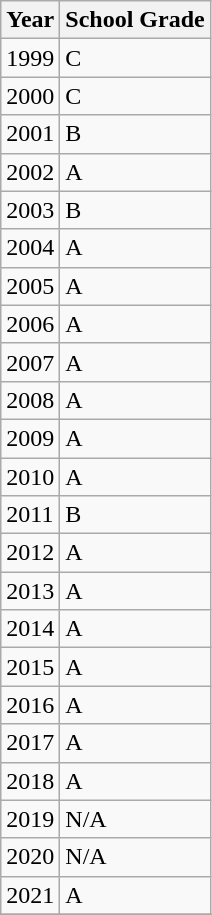<table class="wikitable">
<tr>
<th>Year</th>
<th>School Grade</th>
</tr>
<tr>
<td>1999</td>
<td>C</td>
</tr>
<tr>
<td>2000</td>
<td>C</td>
</tr>
<tr>
<td>2001</td>
<td>B</td>
</tr>
<tr>
<td>2002</td>
<td>A</td>
</tr>
<tr>
<td>2003</td>
<td>B</td>
</tr>
<tr>
<td>2004</td>
<td>A</td>
</tr>
<tr>
<td>2005</td>
<td>A</td>
</tr>
<tr>
<td>2006</td>
<td>A</td>
</tr>
<tr>
<td>2007</td>
<td>A</td>
</tr>
<tr>
<td>2008</td>
<td>A</td>
</tr>
<tr>
<td>2009</td>
<td>A</td>
</tr>
<tr>
<td>2010</td>
<td>A</td>
</tr>
<tr>
<td>2011</td>
<td>B</td>
</tr>
<tr>
<td>2012</td>
<td>A</td>
</tr>
<tr>
<td>2013</td>
<td>A</td>
</tr>
<tr>
<td>2014</td>
<td>A</td>
</tr>
<tr>
<td>2015</td>
<td>A</td>
</tr>
<tr>
<td>2016</td>
<td>A</td>
</tr>
<tr>
<td>2017</td>
<td>A</td>
</tr>
<tr>
<td>2018</td>
<td>A</td>
</tr>
<tr>
<td>2019</td>
<td>N/A</td>
</tr>
<tr>
<td>2020</td>
<td>N/A</td>
</tr>
<tr>
<td>2021</td>
<td>A</td>
</tr>
<tr>
</tr>
</table>
